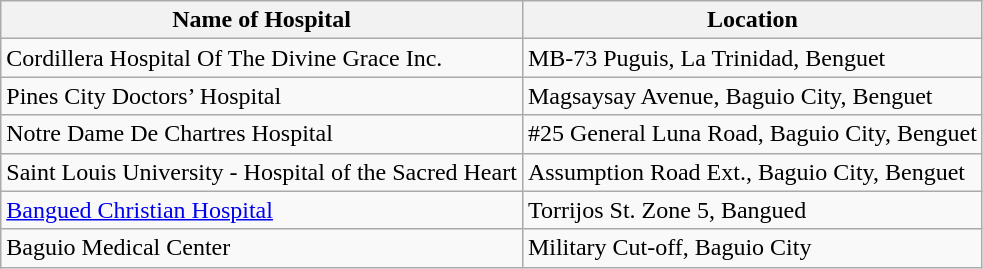<table class="wikitable">
<tr>
<th>Name of Hospital</th>
<th>Location</th>
</tr>
<tr style="vertical-align:middle;">
<td>Cordillera Hospital Of The Divine Grace Inc.</td>
<td>MB-73 Puguis, La Trinidad, Benguet</td>
</tr>
<tr style="vertical-align:middle;">
<td>Pines City Doctors’ Hospital</td>
<td>Magsaysay Avenue, Baguio City, Benguet</td>
</tr>
<tr style="vertical-align:middle;">
<td>Notre Dame De Chartres Hospital</td>
<td>#25 General Luna Road, Baguio City, Benguet</td>
</tr>
<tr style="vertical-align:middle;">
<td>Saint Louis University - Hospital of the Sacred Heart</td>
<td>Assumption Road Ext., Baguio City, Benguet</td>
</tr>
<tr style="vertical-align:middle;">
<td><a href='#'>Bangued Christian Hospital</a></td>
<td>Torrijos St. Zone 5, Bangued</td>
</tr>
<tr style="vertical-align:middle;">
<td>Baguio Medical Center</td>
<td>Military Cut-off, Baguio City</td>
</tr>
</table>
